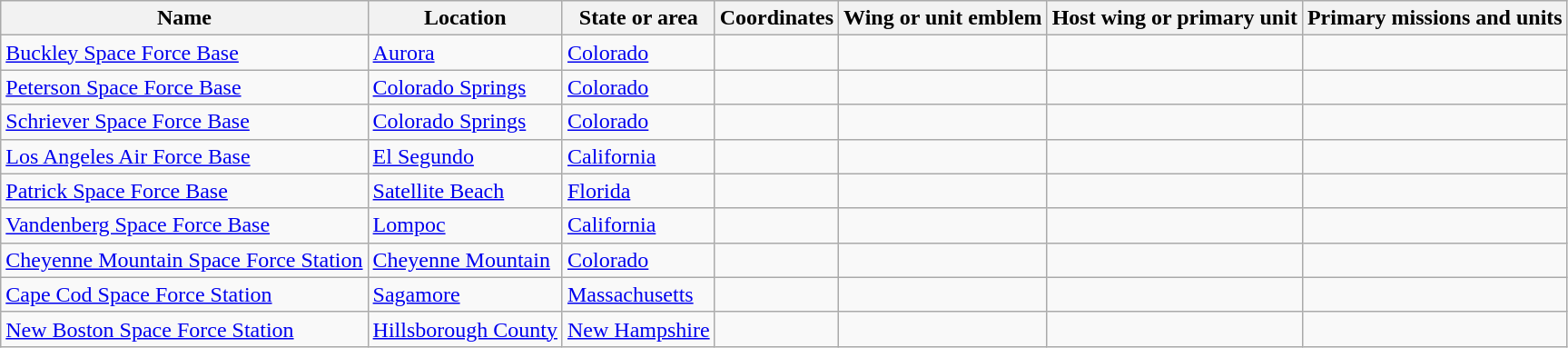<table class="wikitable sortable">
<tr>
<th>Name</th>
<th>Location</th>
<th>State or area</th>
<th>Coordinates</th>
<th>Wing or unit emblem</th>
<th>Host wing or primary unit</th>
<th>Primary missions and units</th>
</tr>
<tr valign="top">
<td><a href='#'>Buckley Space Force Base</a> </td>
<td><a href='#'>Aurora</a></td>
<td><a href='#'>Colorado</a></td>
<td></td>
<td></td>
<td></td>
<td></td>
</tr>
<tr>
<td><a href='#'>Peterson Space Force Base</a></td>
<td><a href='#'>Colorado Springs</a></td>
<td><a href='#'>Colorado</a></td>
<td></td>
<td></td>
<td></td>
<td></td>
</tr>
<tr>
<td><a href='#'>Schriever Space Force Base</a></td>
<td><a href='#'>Colorado Springs</a></td>
<td><a href='#'>Colorado</a></td>
<td></td>
<td></td>
<td></td>
<td></td>
</tr>
<tr>
<td><a href='#'>Los Angeles Air Force Base</a></td>
<td><a href='#'>El Segundo</a></td>
<td><a href='#'>California</a></td>
<td></td>
<td></td>
<td></td>
<td></td>
</tr>
<tr>
<td><a href='#'>Patrick Space Force Base</a></td>
<td><a href='#'>Satellite Beach</a></td>
<td><a href='#'>Florida</a></td>
<td></td>
<td></td>
<td></td>
<td></td>
</tr>
<tr>
<td><a href='#'>Vandenberg Space Force Base</a></td>
<td><a href='#'>Lompoc</a></td>
<td><a href='#'>California</a></td>
<td></td>
<td></td>
<td></td>
<td></td>
</tr>
<tr>
<td><a href='#'>Cheyenne Mountain Space Force Station</a></td>
<td><a href='#'>Cheyenne Mountain</a></td>
<td><a href='#'>Colorado</a></td>
<td></td>
<td></td>
<td></td>
<td></td>
</tr>
<tr>
<td><a href='#'>Cape Cod Space Force Station</a></td>
<td><a href='#'>Sagamore</a></td>
<td><a href='#'>Massachusetts</a></td>
<td></td>
<td></td>
<td></td>
<td></td>
</tr>
<tr>
<td><a href='#'>New Boston Space Force Station</a></td>
<td><a href='#'>Hillsborough County</a></td>
<td><a href='#'>New Hampshire</a></td>
<td></td>
<td></td>
<td></td>
<td></td>
</tr>
</table>
